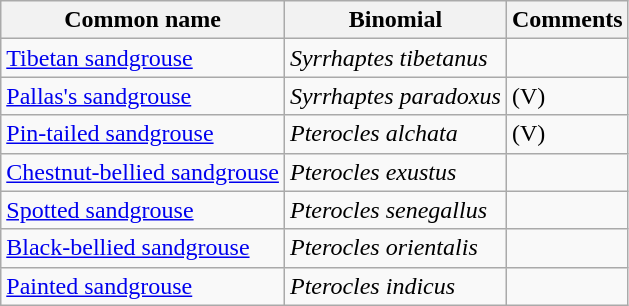<table class="wikitable">
<tr>
<th>Common name</th>
<th>Binomial</th>
<th>Comments</th>
</tr>
<tr>
<td><a href='#'>Tibetan sandgrouse</a></td>
<td><em>Syrrhaptes tibetanus</em></td>
<td></td>
</tr>
<tr>
<td><a href='#'>Pallas's sandgrouse</a></td>
<td><em>Syrrhaptes paradoxus</em></td>
<td>(V)</td>
</tr>
<tr>
<td><a href='#'>Pin-tailed sandgrouse</a></td>
<td><em>Pterocles alchata</em></td>
<td>(V)</td>
</tr>
<tr>
<td><a href='#'>Chestnut-bellied sandgrouse</a></td>
<td><em>Pterocles exustus</em></td>
<td></td>
</tr>
<tr>
<td><a href='#'>Spotted sandgrouse</a></td>
<td><em>Pterocles senegallus</em></td>
<td></td>
</tr>
<tr>
<td><a href='#'>Black-bellied sandgrouse</a></td>
<td><em>Pterocles orientalis</em></td>
<td></td>
</tr>
<tr>
<td><a href='#'>Painted sandgrouse</a></td>
<td><em>Pterocles indicus</em></td>
<td></td>
</tr>
</table>
